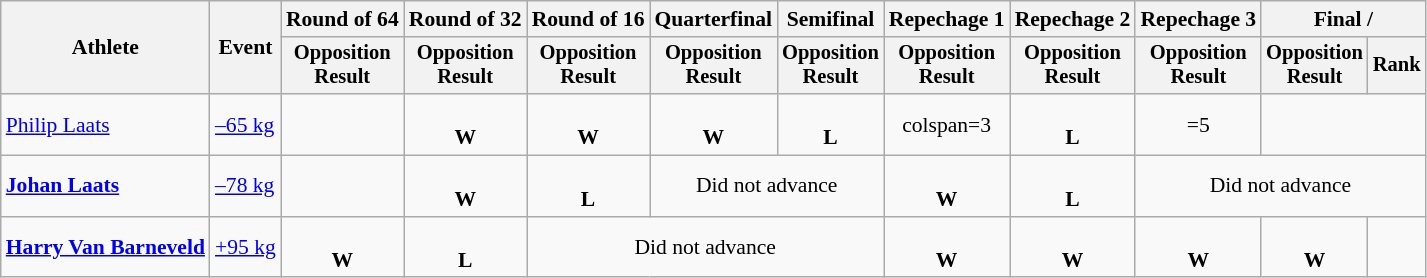<table class=wikitable style=font-size:90%;text-align:center>
<tr>
<th rowspan=2>Athlete</th>
<th rowspan=2>Event</th>
<th>Round of 64</th>
<th>Round of 32</th>
<th>Round of 16</th>
<th>Quarterfinal</th>
<th>Semifinal</th>
<th>Repechage 1</th>
<th>Repechage 2</th>
<th>Repechage 3</th>
<th colspan=2>Final / </th>
</tr>
<tr style=font-size:95%>
<th>Opposition<br>Result</th>
<th>Opposition<br>Result</th>
<th>Opposition<br>Result</th>
<th>Opposition<br>Result</th>
<th>Opposition<br>Result</th>
<th>Opposition<br>Result</th>
<th>Opposition<br>Result</th>
<th>Opposition<br>Result</th>
<th>Opposition<br>Result</th>
<th>Rank</th>
</tr>
<tr>
<td align=left><a href='#'>Philip Laats</a></td>
<td align=left><a href='#'>–65 kg</a></td>
<td></td>
<td><br><strong>W</strong></td>
<td><br><strong>W</strong></td>
<td><br><strong>W</strong></td>
<td><br><strong>L</strong></td>
<td>colspan=3 </td>
<td><br><strong>L</strong></td>
<td>=5</td>
</tr>
<tr>
<td align=left><strong><a href='#'>Johan Laats</a></strong></td>
<td align=left><a href='#'>–78 kg</a></td>
<td></td>
<td><br><strong>W</strong></td>
<td><br><strong>L</strong></td>
<td colspan=2>Did not advance</td>
<td><br><strong>W</strong></td>
<td><br><strong>L</strong></td>
<td colspan=3>Did not advance</td>
</tr>
<tr>
<td align=left><strong><a href='#'>Harry Van Barneveld</a></strong></td>
<td align=left><a href='#'>+95 kg</a></td>
<td><br><strong>W</strong></td>
<td><br><strong>L</strong></td>
<td colspan=3>Did not advance</td>
<td><br><strong>W</strong></td>
<td><br><strong>W</strong></td>
<td><br><strong>W</strong></td>
<td><br><strong>W</strong></td>
<td></td>
</tr>
</table>
